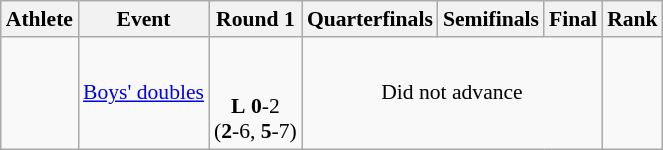<table class=wikitable style="font-size:90%">
<tr>
<th>Athlete</th>
<th>Event</th>
<th>Round 1</th>
<th>Quarterfinals</th>
<th>Semifinals</th>
<th>Final</th>
<th>Rank</th>
</tr>
<tr>
<td> <br></td>
<td><a href='#'>Boys' doubles</a></td>
<td align=center><br><br><strong>L</strong> <strong>0</strong>-2<br> (<strong>2</strong>-6, <strong>5</strong>-7)</td>
<td colspan=3 align=center>Did not advance</td>
<td align=center></td>
</tr>
</table>
